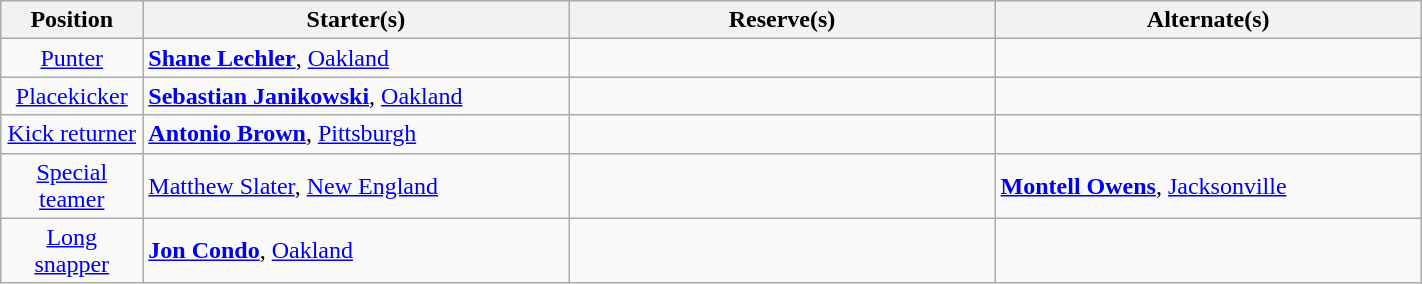<table class="wikitable" width=75%>
<tr>
<th width=10%>Position</th>
<th width=30%>Starter(s)</th>
<th width=30%>Reserve(s)</th>
<th width=30%>Alternate(s)</th>
</tr>
<tr>
<td align=center><a href='#'>Punter</a></td>
<td> <strong><a href='#'>Shane Lechler</a></strong>, <a href='#'>Oakland</a></td>
<td></td>
<td></td>
</tr>
<tr>
<td align=center><a href='#'>Placekicker</a></td>
<td> <strong><a href='#'>Sebastian Janikowski</a></strong>, <a href='#'>Oakland</a></td>
<td></td>
<td></td>
</tr>
<tr>
<td align=center><a href='#'>Kick returner</a></td>
<td> <strong><a href='#'>Antonio Brown</a></strong>, <a href='#'>Pittsburgh</a></td>
<td></td>
<td></td>
</tr>
<tr>
<td align=center><a href='#'>Special teamer</a></td>
<td> <a href='#'>Matthew Slater</a>, <a href='#'>New England</a></td>
<td></td>
<td> <strong><a href='#'>Montell Owens</a></strong>, <a href='#'>Jacksonville</a><strong></strong></td>
</tr>
<tr>
<td align=center><a href='#'>Long snapper</a></td>
<td> <strong><a href='#'>Jon Condo</a></strong>, <a href='#'>Oakland</a><strong></strong></td>
<td></td>
<td></td>
</tr>
</table>
